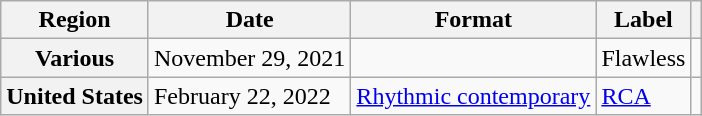<table class="wikitable plainrowheaders">
<tr>
<th scope="col">Region</th>
<th scope="col">Date</th>
<th scope="col">Format</th>
<th scope="col">Label</th>
<th scope="col"></th>
</tr>
<tr>
<th scope="row">Various</th>
<td>November 29, 2021</td>
<td></td>
<td>Flawless</td>
<td></td>
</tr>
<tr>
<th scope="row">United States</th>
<td>February 22, 2022</td>
<td><a href='#'>Rhythmic contemporary</a></td>
<td><a href='#'>RCA</a></td>
<td></td>
</tr>
</table>
